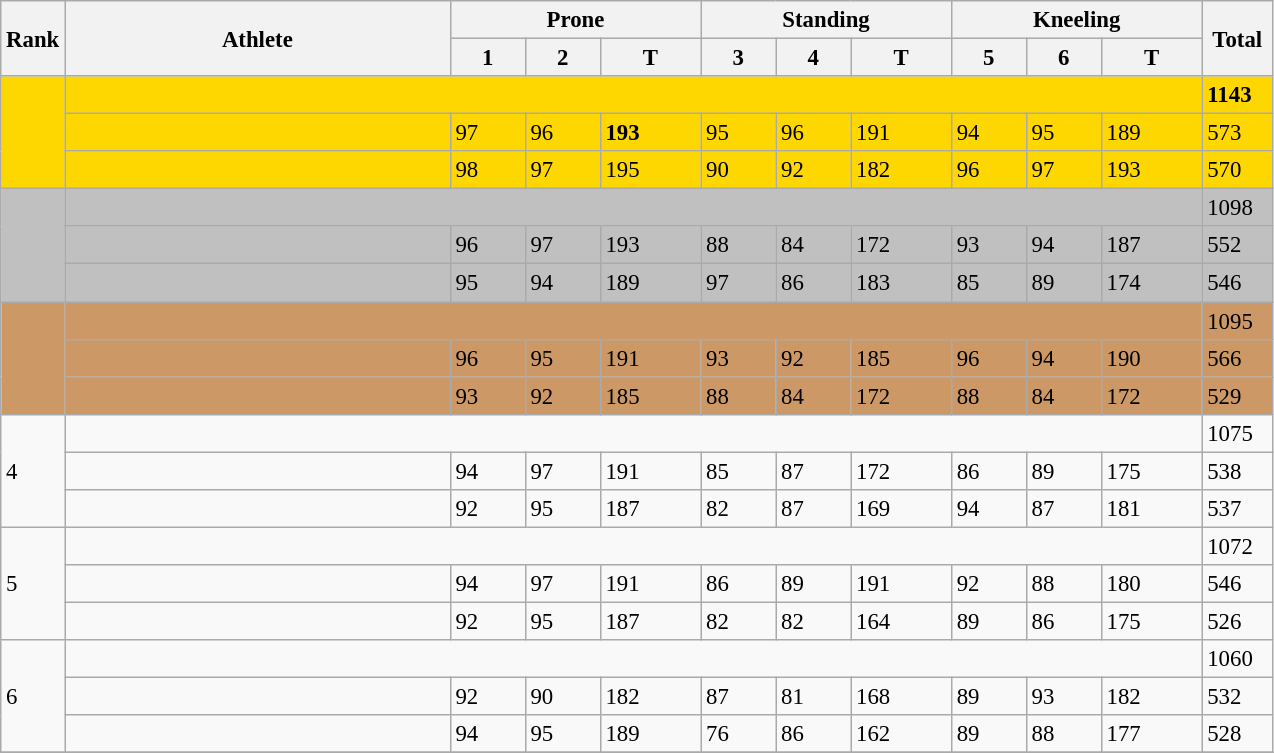<table class="wikitable" style="font-size:95%" style="width:35em;" style="text-align:center">
<tr>
<th rowspan=2>Rank</th>
<th rowspan=2 width=250>Athlete</th>
<th colspan=3 width=160>Prone</th>
<th colspan=3 width=160>Standing</th>
<th colspan=3 width=160>Kneeling</th>
<th rowspan=2 width=40>Total</th>
</tr>
<tr>
<th>1</th>
<th>2</th>
<th>T</th>
<th>3</th>
<th>4</th>
<th>T</th>
<th>5</th>
<th>6</th>
<th>T</th>
</tr>
<tr bgcolor=gold>
<td rowspan=3></td>
<td colspan=10 align=left></td>
<td><strong>1143</strong></td>
</tr>
<tr bgcolor=gold>
<td align=left></td>
<td>97</td>
<td>96</td>
<td><strong>193<em></td>
<td>95</td>
<td>96</td>
<td></strong>191<strong></td>
<td>94</td>
<td>95</td>
<td></strong>189<strong></td>
<td></strong>573<strong></td>
</tr>
<tr bgcolor=gold>
<td align=left></td>
<td>98</td>
<td>97</td>
<td></strong>195<strong></td>
<td>90</td>
<td>92</td>
<td></strong>182<strong></td>
<td>96</td>
<td>97</td>
<td></strong>193<strong></td>
<td></strong>570<strong></td>
</tr>
<tr bgcolor=silver>
<td rowspan=3></td>
<td colspan=10 align=left></td>
<td></strong>1098<strong></td>
</tr>
<tr bgcolor=silver>
<td align=left></td>
<td>96</td>
<td>97</td>
<td></strong>193<strong></td>
<td>88</td>
<td>84</td>
<td></strong>172<strong></td>
<td>93</td>
<td>94</td>
<td></strong>187<strong></td>
<td></strong>552<strong></td>
</tr>
<tr bgcolor=silver>
<td align=left></td>
<td>95</td>
<td>94</td>
<td></strong>189<strong></td>
<td>97</td>
<td>86</td>
<td></strong>183<strong></td>
<td>85</td>
<td>89</td>
<td></strong>174<strong></td>
<td></strong>546<strong></td>
</tr>
<tr bgcolor=cc9966>
<td rowspan=3></td>
<td colspan=10 align=left></td>
<td></strong>1095<strong></td>
</tr>
<tr bgcolor=cc9966>
<td align=left></td>
<td>96</td>
<td>95</td>
<td></strong>191<strong></td>
<td>93</td>
<td>92</td>
<td></strong>185<strong></td>
<td>96</td>
<td>94</td>
<td></strong>190<strong></td>
<td></strong>566<strong></td>
</tr>
<tr bgcolor=cc9966>
<td align=left></td>
<td>93</td>
<td>92</td>
<td></strong>185<strong></td>
<td>88</td>
<td>84</td>
<td></strong>172<strong></td>
<td>88</td>
<td>84</td>
<td></strong>172<strong></td>
<td></strong>529<strong></td>
</tr>
<tr>
<td rowspan=3>4</td>
<td colspan=10 align=left></td>
<td></strong>1075<strong></td>
</tr>
<tr>
<td align=left></td>
<td>94</td>
<td>97</td>
<td></strong>191<strong></td>
<td>85</td>
<td>87</td>
<td></strong>172<strong></td>
<td>86</td>
<td>89</td>
<td></strong>175<strong></td>
<td></strong>538<strong></td>
</tr>
<tr>
<td align=left></td>
<td>92</td>
<td>95</td>
<td></strong>187<strong></td>
<td>82</td>
<td>87</td>
<td></strong>169<strong></td>
<td>94</td>
<td>87</td>
<td></strong>181<strong></td>
<td></strong>537<strong></td>
</tr>
<tr>
<td rowspan=3>5</td>
<td colspan=10 align=left></td>
<td></strong>1072<strong></td>
</tr>
<tr>
<td align=left></td>
<td>94</td>
<td>97</td>
<td></strong>191<strong></td>
<td>86</td>
<td>89</td>
<td></strong>191<strong></td>
<td>92</td>
<td>88</td>
<td></strong>180<strong></td>
<td></strong>546<strong></td>
</tr>
<tr>
<td align=left></td>
<td>92</td>
<td>95</td>
<td></strong>187<strong></td>
<td>82</td>
<td>82</td>
<td></strong>164<strong></td>
<td>89</td>
<td>86</td>
<td></strong>175<strong></td>
<td></strong>526<strong></td>
</tr>
<tr>
<td rowspan=3>6</td>
<td colspan=10 align=left></td>
<td></strong>1060<strong></td>
</tr>
<tr>
<td align=left></td>
<td>92</td>
<td>90</td>
<td></strong>182<strong></td>
<td>87</td>
<td>81</td>
<td></strong>168<strong></td>
<td>89</td>
<td>93</td>
<td></strong>182<strong></td>
<td></strong>532<strong></td>
</tr>
<tr>
<td align=left></td>
<td>94</td>
<td>95</td>
<td></strong>189<strong></td>
<td>76</td>
<td>86</td>
<td></strong>162<strong></td>
<td>89</td>
<td>88</td>
<td></strong>177<strong></td>
<td></strong>528<strong></td>
</tr>
<tr>
</tr>
</table>
